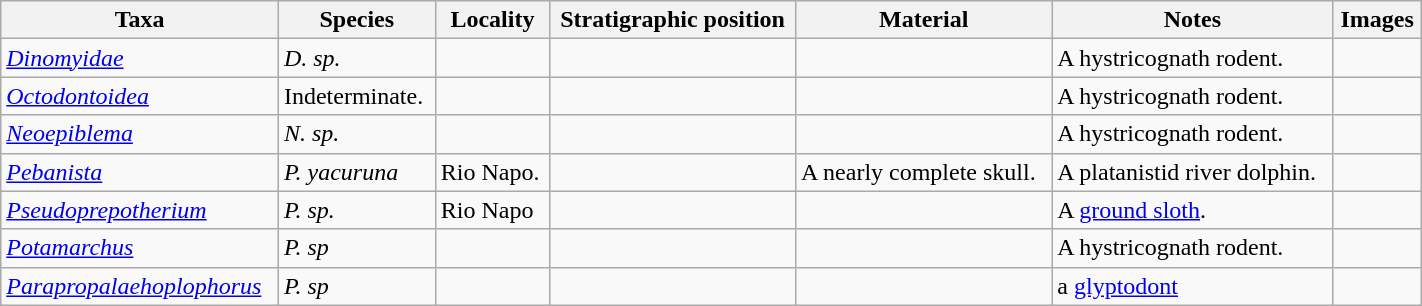<table class="wikitable sortable" align="center" width="75%">
<tr>
<th>Taxa</th>
<th>Species</th>
<th>Locality</th>
<th>Stratigraphic position</th>
<th>Material</th>
<th>Notes</th>
<th>Images</th>
</tr>
<tr>
<td><em><a href='#'>Dinomyidae</a></em> </td>
<td><em>D. sp.</em></td>
<td></td>
<td></td>
<td></td>
<td>A hystricognath rodent.</td>
<td></td>
</tr>
<tr>
<td><em><a href='#'>Octodontoidea</a></em></td>
<td>Indeterminate.</td>
<td></td>
<td></td>
<td></td>
<td>A hystricognath rodent.</td>
<td></td>
</tr>
<tr>
<td><em><a href='#'>Neoepiblema</a></em></td>
<td><em>N. sp.</em></td>
<td></td>
<td></td>
<td></td>
<td>A hystricognath rodent.</td>
<td></td>
</tr>
<tr>
<td><em><a href='#'>Pebanista</a></em></td>
<td><em>P. yacuruna</em></td>
<td>Rio Napo.</td>
<td></td>
<td>A nearly complete skull.</td>
<td>A platanistid river dolphin.</td>
<td></td>
</tr>
<tr>
<td><em><a href='#'>Pseudoprepotherium</a></em></td>
<td><em>P. sp.</em></td>
<td>Rio Napo</td>
<td></td>
<td></td>
<td>A <a href='#'>ground sloth</a>.</td>
<td></td>
</tr>
<tr>
<td><em><a href='#'>Potamarchus</a></em></td>
<td><em>P. sp</em></td>
<td></td>
<td></td>
<td></td>
<td>A hystricognath rodent.</td>
<td></td>
</tr>
<tr>
<td><em><a href='#'>Parapropalaehoplophorus</a></em></td>
<td><em>P. sp</em></td>
<td></td>
<td></td>
<td></td>
<td>a <a href='#'>glyptodont</a></td>
<td></td>
</tr>
</table>
